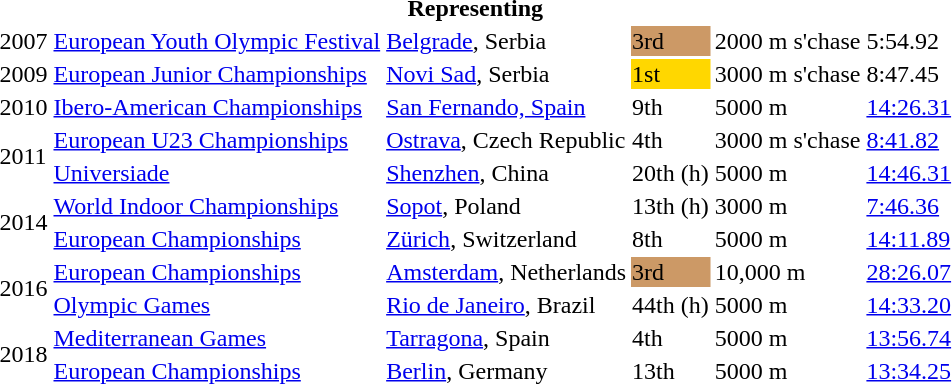<table>
<tr>
<th colspan="6">Representing </th>
</tr>
<tr>
<td>2007</td>
<td><a href='#'>European Youth Olympic Festival</a></td>
<td><a href='#'>Belgrade</a>, Serbia</td>
<td bgcolor=cc9966>3rd</td>
<td>2000 m s'chase</td>
<td>5:54.92</td>
</tr>
<tr>
<td>2009</td>
<td><a href='#'>European Junior Championships</a></td>
<td><a href='#'>Novi Sad</a>, Serbia</td>
<td bgcolor=gold>1st</td>
<td>3000 m s'chase</td>
<td>8:47.45</td>
</tr>
<tr>
<td>2010</td>
<td><a href='#'>Ibero-American Championships</a></td>
<td><a href='#'>San Fernando, Spain</a></td>
<td>9th</td>
<td>5000 m</td>
<td><a href='#'>14:26.31</a></td>
</tr>
<tr>
<td rowspan=2>2011</td>
<td><a href='#'>European U23 Championships</a></td>
<td><a href='#'>Ostrava</a>, Czech Republic</td>
<td>4th</td>
<td>3000 m s'chase</td>
<td><a href='#'>8:41.82</a></td>
</tr>
<tr>
<td><a href='#'>Universiade</a></td>
<td><a href='#'>Shenzhen</a>, China</td>
<td>20th (h)</td>
<td>5000 m</td>
<td><a href='#'>14:46.31</a></td>
</tr>
<tr>
<td rowspan=2>2014</td>
<td><a href='#'>World Indoor Championships</a></td>
<td><a href='#'>Sopot</a>, Poland</td>
<td>13th (h)</td>
<td>3000 m</td>
<td><a href='#'>7:46.36</a></td>
</tr>
<tr>
<td><a href='#'>European Championships</a></td>
<td><a href='#'>Zürich</a>, Switzerland</td>
<td>8th</td>
<td>5000 m</td>
<td><a href='#'>14:11.89</a></td>
</tr>
<tr>
<td rowspan=2>2016</td>
<td><a href='#'>European Championships</a></td>
<td><a href='#'>Amsterdam</a>, Netherlands</td>
<td bgcolor=cc9966>3rd</td>
<td>10,000 m</td>
<td><a href='#'>28:26.07</a></td>
</tr>
<tr>
<td><a href='#'>Olympic Games</a></td>
<td><a href='#'>Rio de Janeiro</a>, Brazil</td>
<td>44th (h)</td>
<td>5000 m</td>
<td><a href='#'>14:33.20</a></td>
</tr>
<tr>
<td rowspan=2>2018</td>
<td><a href='#'>Mediterranean Games</a></td>
<td><a href='#'>Tarragona</a>, Spain</td>
<td>4th</td>
<td>5000 m</td>
<td><a href='#'>13:56.74</a></td>
</tr>
<tr>
<td><a href='#'>European Championships</a></td>
<td><a href='#'>Berlin</a>, Germany</td>
<td>13th</td>
<td>5000 m</td>
<td><a href='#'>13:34.25</a></td>
</tr>
</table>
